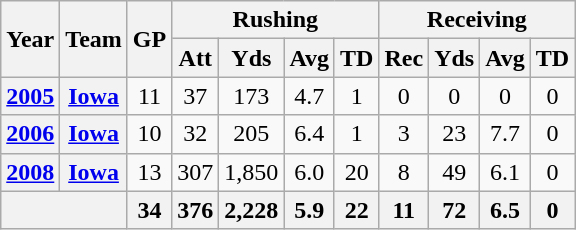<table class="wikitable" style="text-align:center;">
<tr>
<th rowspan="2">Year</th>
<th rowspan="2">Team</th>
<th rowspan="2">GP</th>
<th colspan="4">Rushing</th>
<th colspan="4">Receiving</th>
</tr>
<tr>
<th>Att</th>
<th>Yds</th>
<th>Avg</th>
<th>TD</th>
<th>Rec</th>
<th>Yds</th>
<th>Avg</th>
<th>TD</th>
</tr>
<tr>
<th><a href='#'>2005</a></th>
<th><a href='#'>Iowa</a></th>
<td>11</td>
<td>37</td>
<td>173</td>
<td>4.7</td>
<td>1</td>
<td>0</td>
<td>0</td>
<td>0</td>
<td>0</td>
</tr>
<tr>
<th><a href='#'>2006</a></th>
<th><a href='#'>Iowa</a></th>
<td>10</td>
<td>32</td>
<td>205</td>
<td>6.4</td>
<td>1</td>
<td>3</td>
<td>23</td>
<td>7.7</td>
<td>0</td>
</tr>
<tr>
<th><a href='#'>2008</a></th>
<th><a href='#'>Iowa</a></th>
<td>13</td>
<td>307</td>
<td>1,850</td>
<td>6.0</td>
<td>20</td>
<td>8</td>
<td>49</td>
<td>6.1</td>
<td>0</td>
</tr>
<tr>
<th colspan="2"></th>
<th>34</th>
<th>376</th>
<th>2,228</th>
<th>5.9</th>
<th>22</th>
<th>11</th>
<th>72</th>
<th>6.5</th>
<th>0</th>
</tr>
</table>
